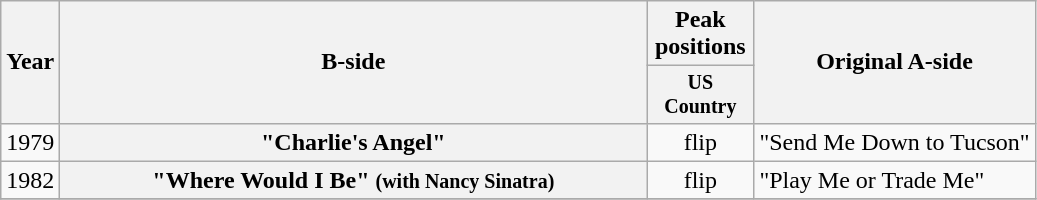<table class="wikitable plainrowheaders" style="text-align:center;">
<tr>
<th rowspan="2">Year</th>
<th rowspan="2" style="width:24em;">B-side</th>
<th colspan="1">Peak positions</th>
<th rowspan="2">Original A-side</th>
</tr>
<tr style="font-size:smaller;">
<th width="65">US Country<br></th>
</tr>
<tr>
<td>1979</td>
<th scope="row">"Charlie's Angel"</th>
<td>flip</td>
<td align="left">"Send Me Down to Tucson"</td>
</tr>
<tr>
<td>1982</td>
<th scope="row">"Where Would I Be" <small>(with Nancy Sinatra)</small></th>
<td>flip</td>
<td align="left">"Play Me or Trade Me"</td>
</tr>
<tr>
</tr>
</table>
